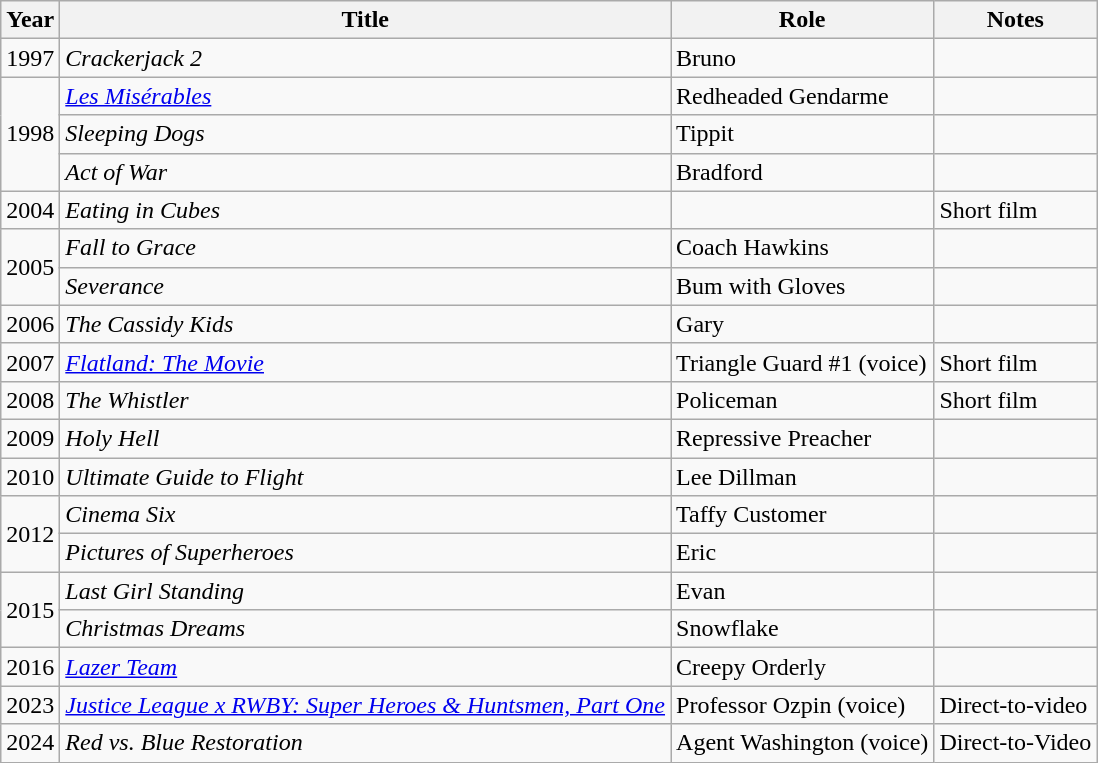<table class="wikitable sortable">
<tr>
<th>Year</th>
<th>Title</th>
<th>Role</th>
<th>Notes</th>
</tr>
<tr>
<td>1997</td>
<td><em>Crackerjack 2</em></td>
<td>Bruno</td>
<td></td>
</tr>
<tr>
<td rowspan="3">1998</td>
<td><em><a href='#'>Les Misérables</a></em></td>
<td>Redheaded Gendarme</td>
<td></td>
</tr>
<tr>
<td><em>Sleeping Dogs</em></td>
<td>Tippit</td>
<td></td>
</tr>
<tr>
<td><em>Act of War</em></td>
<td>Bradford</td>
<td></td>
</tr>
<tr>
<td>2004</td>
<td><em>Eating in Cubes</em></td>
<td></td>
<td>Short film</td>
</tr>
<tr>
<td rowspan="2">2005</td>
<td><em>Fall to Grace</em></td>
<td>Coach Hawkins</td>
<td></td>
</tr>
<tr>
<td><em>Severance</em></td>
<td>Bum with Gloves</td>
<td></td>
</tr>
<tr>
<td>2006</td>
<td><em>The Cassidy Kids</em></td>
<td>Gary</td>
<td></td>
</tr>
<tr>
<td>2007</td>
<td><em><a href='#'>Flatland: The Movie</a></em></td>
<td>Triangle Guard #1 (voice)</td>
<td>Short film</td>
</tr>
<tr>
<td>2008</td>
<td><em>The Whistler</em></td>
<td>Policeman</td>
<td>Short film</td>
</tr>
<tr>
<td>2009</td>
<td><em>Holy Hell</em></td>
<td>Repressive Preacher</td>
<td></td>
</tr>
<tr>
<td>2010</td>
<td><em>Ultimate Guide to Flight</em></td>
<td>Lee Dillman</td>
<td></td>
</tr>
<tr>
<td rowspan="2">2012</td>
<td><em>Cinema Six</em></td>
<td>Taffy Customer</td>
<td></td>
</tr>
<tr>
<td><em>Pictures of Superheroes</em></td>
<td>Eric</td>
<td></td>
</tr>
<tr>
<td rowspan="2">2015</td>
<td><em>Last Girl Standing</em></td>
<td>Evan</td>
<td></td>
</tr>
<tr>
<td><em>Christmas Dreams</em></td>
<td>Snowflake</td>
<td></td>
</tr>
<tr>
<td>2016</td>
<td><em><a href='#'>Lazer Team</a></em></td>
<td>Creepy Orderly</td>
<td></td>
</tr>
<tr>
<td>2023</td>
<td><em><a href='#'>Justice League x RWBY: Super Heroes & Huntsmen, Part One</a></em></td>
<td>Professor Ozpin (voice)</td>
<td>Direct-to-video</td>
</tr>
<tr>
<td>2024</td>
<td><em>Red vs. Blue Restoration</em></td>
<td>Agent Washington (voice)</td>
<td>Direct-to-Video</td>
</tr>
</table>
